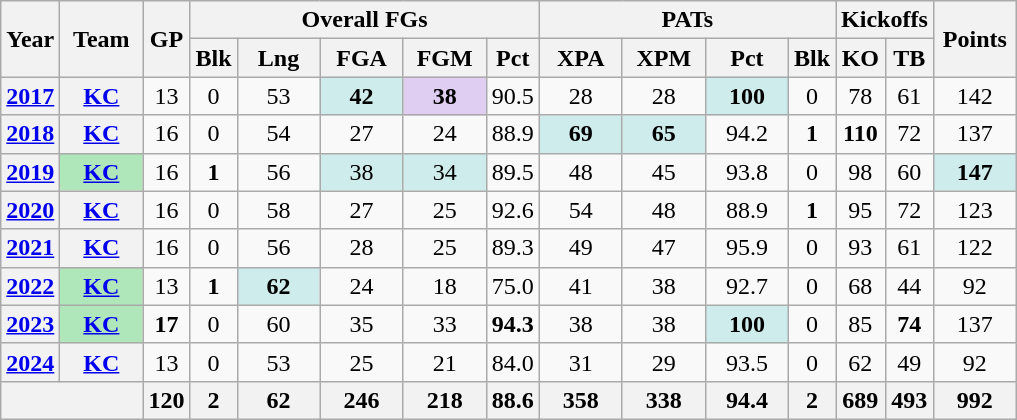<table class=wikitable style="text-align:center;">
<tr>
<th rowspan="2">Year</th>
<th rowspan="2">Team</th>
<th rowspan="2">GP</th>
<th colspan="5">Overall FGs</th>
<th colspan="4">PATs</th>
<th colspan="2">Kickoffs</th>
<th rowspan="2">Points</th>
</tr>
<tr>
<th>Blk</th>
<th>Lng</th>
<th>FGA</th>
<th>FGM</th>
<th>Pct</th>
<th>XPA</th>
<th>XPM</th>
<th>Pct</th>
<th>Blk</th>
<th>KO</th>
<th>TB</th>
</tr>
<tr>
<th><a href='#'>2017</a></th>
<th><a href='#'>KC</a></th>
<td>13</td>
<td>0</td>
<td>53</td>
<td style="background:#cfecec; width:3em;"><strong>42</strong></td>
<td style="background:#e0cef2;"><strong>38</strong></td>
<td>90.5</td>
<td>28</td>
<td>28</td>
<td style="background:#cfecec; width:3em;"><strong>100</strong></td>
<td>0</td>
<td>78</td>
<td>61</td>
<td>142</td>
</tr>
<tr>
<th><a href='#'>2018</a></th>
<th><a href='#'>KC</a></th>
<td>16</td>
<td>0</td>
<td>54</td>
<td>27</td>
<td>24</td>
<td>88.9</td>
<td style="background:#cfecec; width:3em;"><strong>69</strong></td>
<td style="background:#cfecec; width:3em;"><strong>65</strong></td>
<td>94.2</td>
<td><strong>1</strong></td>
<td><strong>110</strong></td>
<td>72</td>
<td>137</td>
</tr>
<tr>
<th><a href='#'>2019</a></th>
<th style="background:#afe6ba;"><a href='#'>KC</a></th>
<td>16</td>
<td><strong>1</strong></td>
<td>56</td>
<td style="background:#cfecec; width:3em;">38</td>
<td style="background:#cfecec; width:3em;">34</td>
<td>89.5</td>
<td>48</td>
<td>45</td>
<td>93.8</td>
<td>0</td>
<td>98</td>
<td>60</td>
<td style="background:#cfecec; width:3em;"><strong>147</strong></td>
</tr>
<tr>
<th><a href='#'>2020</a></th>
<th><a href='#'>KC</a></th>
<td>16</td>
<td>0</td>
<td>58</td>
<td>27</td>
<td>25</td>
<td>92.6</td>
<td>54</td>
<td>48</td>
<td>88.9</td>
<td><strong>1</strong></td>
<td>95</td>
<td>72</td>
<td>123</td>
</tr>
<tr>
<th><a href='#'>2021</a></th>
<th><a href='#'>KC</a></th>
<td>16</td>
<td>0</td>
<td>56</td>
<td>28</td>
<td>25</td>
<td>89.3</td>
<td>49</td>
<td>47</td>
<td>95.9</td>
<td>0</td>
<td>93</td>
<td>61</td>
<td>122</td>
</tr>
<tr>
<th><a href='#'>2022</a></th>
<th style="background:#afe6ba; width:3em;"><a href='#'>KC</a></th>
<td>13</td>
<td><strong>1</strong></td>
<td style="background:#cfecec; width:3em;"><strong>62</strong></td>
<td>24</td>
<td>18</td>
<td>75.0</td>
<td>41</td>
<td>38</td>
<td>92.7</td>
<td>0</td>
<td>68</td>
<td>44</td>
<td>92</td>
</tr>
<tr>
<th><a href='#'>2023</a></th>
<th style="background:#afe6ba; width:3em;"><a href='#'>KC</a></th>
<td><strong>17</strong></td>
<td>0</td>
<td>60</td>
<td>35</td>
<td>33</td>
<td><strong>94.3</strong></td>
<td>38</td>
<td>38</td>
<td style="background:#cfecec; width:3em;"><strong>100</strong></td>
<td>0</td>
<td>85</td>
<td><strong>74</strong></td>
<td>137</td>
</tr>
<tr>
<th><a href='#'>2024</a></th>
<th><a href='#'>KC</a></th>
<td>13</td>
<td>0</td>
<td>53</td>
<td>25</td>
<td>21</td>
<td>84.0</td>
<td>31</td>
<td>29</td>
<td>93.5</td>
<td>0</td>
<td>62</td>
<td>49</td>
<td>92</td>
</tr>
<tr>
<th colspan="2"></th>
<th>120</th>
<th>2</th>
<th>62</th>
<th>246</th>
<th>218</th>
<th>88.6</th>
<th>358</th>
<th>338</th>
<th>94.4</th>
<th>2</th>
<th>689</th>
<th>493</th>
<th>992</th>
</tr>
</table>
